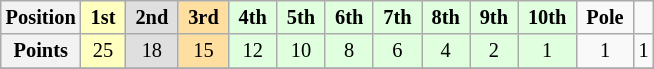<table class="wikitable" style="font-size:85%; text-align:center">
<tr>
<th>Position</th>
<td style="background:#ffffbf;"> <strong>1st</strong> </td>
<td style="background:#dfdfdf;"> <strong>2nd</strong> </td>
<td style="background:#ffdf9f;"> <strong>3rd</strong> </td>
<td style="background:#dfffdf;"> <strong>4th</strong> </td>
<td style="background:#dfffdf;"> <strong>5th</strong> </td>
<td style="background:#dfffdf;"> <strong>6th</strong> </td>
<td style="background:#dfffdf;"> <strong>7th</strong> </td>
<td style="background:#dfffdf;"> <strong>8th</strong> </td>
<td style="background:#dfffdf;"> <strong>9th</strong> </td>
<td style="background:#dfffdf;"> <strong>10th</strong> </td>
<td> <strong>Pole</strong> </td>
<td>  </td>
</tr>
<tr>
<th>Points</th>
<td style="background:#ffffbf;">25</td>
<td style="background:#dfdfdf;">18</td>
<td style="background:#ffdf9f;">15</td>
<td style="background:#dfffdf;">12</td>
<td style="background:#dfffdf;">10</td>
<td style="background:#dfffdf;">8</td>
<td style="background:#dfffdf;">6</td>
<td style="background:#dfffdf;">4</td>
<td style="background:#dfffdf;">2</td>
<td style="background:#dfffdf;">1</td>
<td>1</td>
<td>1</td>
</tr>
<tr>
</tr>
</table>
